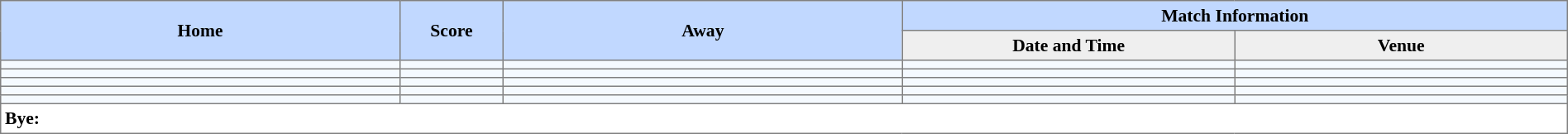<table border=1 style="border-collapse:collapse; font-size:90%; text-align:center;" cellpadding=3 cellspacing=0>
<tr bgcolor=#C1D8FF>
<th rowspan=2 width=12%>Home</th>
<th rowspan=2 width=3%>Score</th>
<th rowspan=2 width=12%>Away</th>
<th colspan=5>Match Information</th>
</tr>
<tr bgcolor=#EFEFEF>
<th width=10%>Date and Time</th>
<th width=10%>Venue</th>
</tr>
<tr bgcolor=#F5FAFF>
<td align="left"></td>
<td></td>
<td align="left"></td>
<td></td>
<td></td>
</tr>
<tr bgcolor=#F5FAFF>
<td align="left"></td>
<td></td>
<td align="left"></td>
<td></td>
<td></td>
</tr>
<tr bgcolor=#F5FAFF>
<td align="left"></td>
<td></td>
<td align="left"></td>
<td></td>
<td></td>
</tr>
<tr bgcolor=#F5FAFF>
<td align="left"></td>
<td></td>
<td align="left"></td>
<td></td>
<td></td>
</tr>
<tr bgcolor=#F5FAFF>
<td align="left"></td>
<td></td>
<td align="left"></td>
<td></td>
<td></td>
</tr>
<tr>
<td colspan="5" style="text-align:left;"><strong>Bye:</strong></td>
</tr>
</table>
